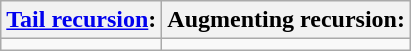<table class="wikitable">
<tr>
<th><a href='#'>Tail recursion</a>:</th>
<th>Augmenting recursion:</th>
</tr>
<tr>
<td></td>
<td></td>
</tr>
</table>
